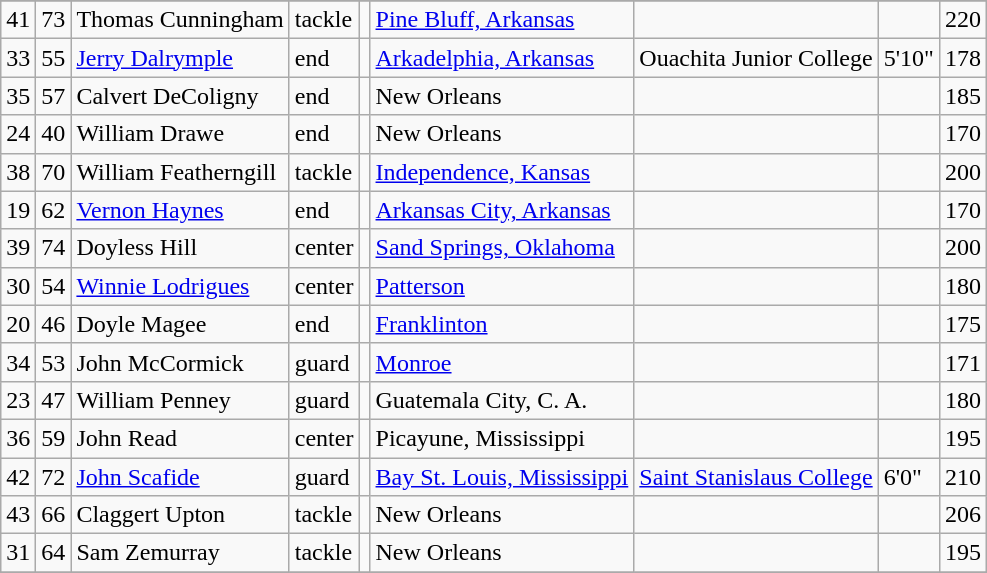<table class="wikitable">
<tr>
</tr>
<tr>
<td>41</td>
<td>73</td>
<td>Thomas Cunningham</td>
<td>tackle</td>
<td></td>
<td><a href='#'>Pine Bluff, Arkansas</a></td>
<td></td>
<td></td>
<td>220</td>
</tr>
<tr>
<td>33</td>
<td>55</td>
<td><a href='#'>Jerry Dalrymple</a></td>
<td>end</td>
<td></td>
<td><a href='#'>Arkadelphia, Arkansas</a></td>
<td>Ouachita Junior College</td>
<td>5'10"</td>
<td>178</td>
</tr>
<tr>
<td>35</td>
<td>57</td>
<td>Calvert DeColigny</td>
<td>end</td>
<td></td>
<td>New Orleans</td>
<td></td>
<td></td>
<td>185</td>
</tr>
<tr>
<td>24</td>
<td>40</td>
<td>William Drawe</td>
<td>end</td>
<td></td>
<td>New Orleans</td>
<td></td>
<td></td>
<td>170</td>
</tr>
<tr>
<td>38</td>
<td>70</td>
<td>William Featherngill</td>
<td>tackle</td>
<td></td>
<td><a href='#'>Independence, Kansas</a></td>
<td></td>
<td></td>
<td>200</td>
</tr>
<tr>
<td>19</td>
<td>62</td>
<td><a href='#'>Vernon Haynes</a></td>
<td>end</td>
<td></td>
<td><a href='#'>Arkansas City, Arkansas</a></td>
<td></td>
<td></td>
<td>170</td>
</tr>
<tr>
<td>39</td>
<td>74</td>
<td>Doyless Hill</td>
<td>center</td>
<td></td>
<td><a href='#'>Sand Springs, Oklahoma</a></td>
<td></td>
<td></td>
<td>200</td>
</tr>
<tr>
<td>30</td>
<td>54</td>
<td><a href='#'>Winnie Lodrigues</a></td>
<td>center</td>
<td></td>
<td><a href='#'>Patterson</a></td>
<td></td>
<td></td>
<td>180</td>
</tr>
<tr>
<td>20</td>
<td>46</td>
<td>Doyle Magee</td>
<td>end</td>
<td></td>
<td><a href='#'>Franklinton</a></td>
<td></td>
<td></td>
<td>175</td>
</tr>
<tr>
<td>34</td>
<td>53</td>
<td>John McCormick</td>
<td>guard</td>
<td></td>
<td><a href='#'>Monroe</a></td>
<td></td>
<td></td>
<td>171</td>
</tr>
<tr>
<td>23</td>
<td>47</td>
<td>William Penney</td>
<td>guard</td>
<td></td>
<td>Guatemala City, C. A.</td>
<td></td>
<td></td>
<td>180</td>
</tr>
<tr>
<td>36</td>
<td>59</td>
<td>John Read</td>
<td>center</td>
<td></td>
<td>Picayune, Mississippi</td>
<td></td>
<td></td>
<td>195</td>
</tr>
<tr>
<td>42</td>
<td>72</td>
<td><a href='#'>John Scafide</a></td>
<td>guard</td>
<td></td>
<td><a href='#'>Bay St. Louis, Mississippi</a></td>
<td><a href='#'>Saint Stanislaus College</a></td>
<td>6'0"</td>
<td>210</td>
</tr>
<tr>
<td>43</td>
<td>66</td>
<td>Claggert Upton</td>
<td>tackle</td>
<td></td>
<td>New Orleans</td>
<td></td>
<td></td>
<td>206</td>
</tr>
<tr>
<td>31</td>
<td>64</td>
<td>Sam Zemurray</td>
<td>tackle</td>
<td></td>
<td>New Orleans</td>
<td></td>
<td></td>
<td>195</td>
</tr>
<tr>
</tr>
</table>
